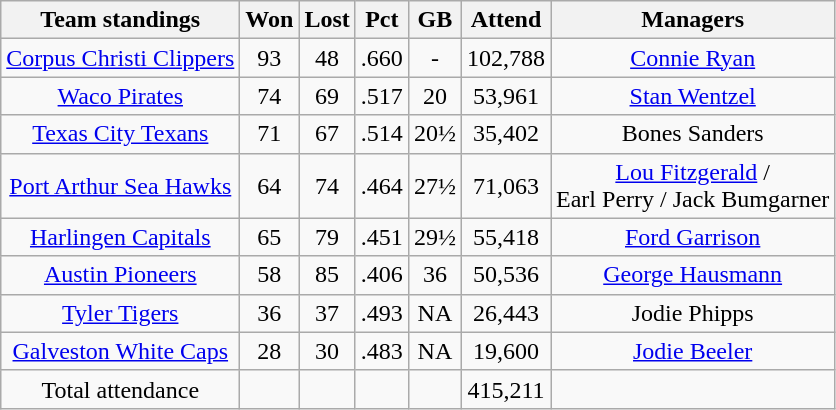<table class="wikitable" style="text-align:center">
<tr>
<th>Team standings</th>
<th>Won</th>
<th>Lost</th>
<th>Pct</th>
<th>GB</th>
<th>Attend</th>
<th>Managers</th>
</tr>
<tr>
<td><a href='#'>Corpus Christi Clippers</a></td>
<td>93</td>
<td>48</td>
<td>.660</td>
<td>-</td>
<td>102,788</td>
<td><a href='#'>Connie Ryan</a></td>
</tr>
<tr>
<td><a href='#'>Waco Pirates</a></td>
<td>74</td>
<td>69</td>
<td>.517</td>
<td>20</td>
<td>53,961</td>
<td><a href='#'>Stan Wentzel</a></td>
</tr>
<tr>
<td><a href='#'>Texas City Texans</a></td>
<td>71</td>
<td>67</td>
<td>.514</td>
<td>20½</td>
<td>35,402</td>
<td>Bones Sanders</td>
</tr>
<tr>
<td><a href='#'>Port Arthur Sea Hawks</a></td>
<td>64</td>
<td>74</td>
<td>.464</td>
<td>27½</td>
<td>71,063</td>
<td><a href='#'>Lou Fitzgerald</a> /<br>Earl Perry / Jack Bumgarner</td>
</tr>
<tr>
<td><a href='#'>Harlingen Capitals</a></td>
<td>65</td>
<td>79</td>
<td>.451</td>
<td>29½</td>
<td>55,418</td>
<td><a href='#'>Ford Garrison</a></td>
</tr>
<tr>
<td><a href='#'>Austin Pioneers</a></td>
<td>58</td>
<td>85</td>
<td>.406</td>
<td>36</td>
<td>50,536</td>
<td><a href='#'>George Hausmann</a></td>
</tr>
<tr>
<td><a href='#'>Tyler Tigers</a></td>
<td>36</td>
<td>37</td>
<td>.493</td>
<td>NA</td>
<td>26,443</td>
<td>Jodie Phipps</td>
</tr>
<tr>
<td><a href='#'>Galveston White Caps</a></td>
<td>28</td>
<td>30</td>
<td>.483</td>
<td>NA</td>
<td>19,600</td>
<td><a href='#'>Jodie Beeler</a></td>
</tr>
<tr>
<td>Total attendance</td>
<td></td>
<td></td>
<td></td>
<td></td>
<td>415,211</td>
</tr>
</table>
